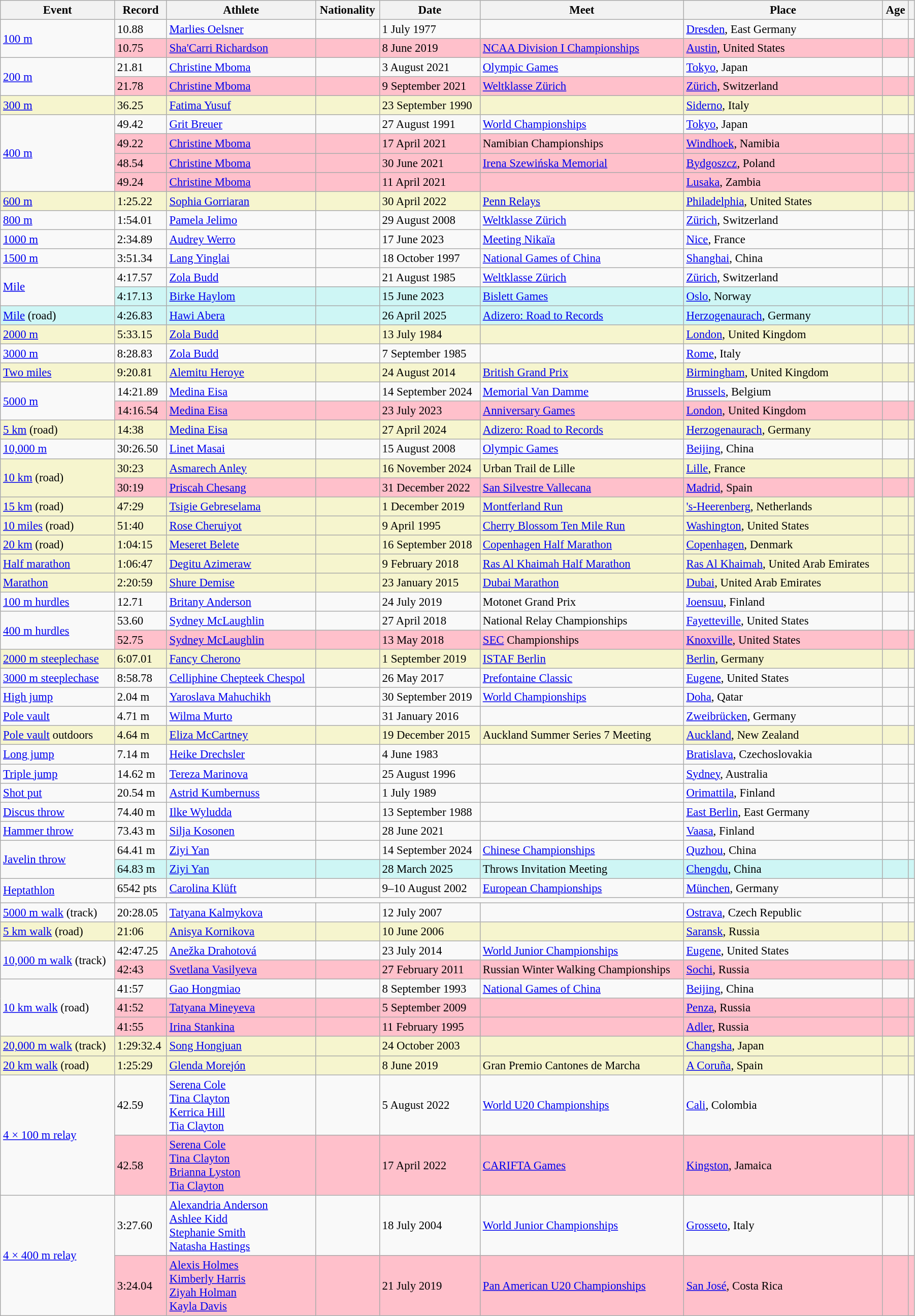<table class=wikitable style="width: 95%; font-size: 95%;">
<tr>
<th>Event</th>
<th>Record</th>
<th>Athlete</th>
<th>Nationality</th>
<th>Date</th>
<th>Meet</th>
<th>Place</th>
<th>Age</th>
<th></th>
</tr>
<tr>
<td rowspan=2><a href='#'>100 m</a></td>
<td>10.88 </td>
<td><a href='#'>Marlies Oelsner</a></td>
<td></td>
<td>1 July 1977</td>
<td></td>
<td><a href='#'>Dresden</a>, East Germany</td>
<td></td>
<td></td>
</tr>
<tr bgcolor=pink>
<td>10.75 </td>
<td><a href='#'>Sha'Carri Richardson</a></td>
<td></td>
<td>8 June 2019</td>
<td><a href='#'>NCAA Division I Championships</a></td>
<td><a href='#'>Austin</a>, United States</td>
<td></td>
<td></td>
</tr>
<tr>
<td rowspan=2><a href='#'>200 m</a></td>
<td>21.81 </td>
<td><a href='#'>Christine Mboma</a></td>
<td></td>
<td>3 August 2021</td>
<td><a href='#'>Olympic Games</a></td>
<td><a href='#'>Tokyo</a>, Japan</td>
<td></td>
<td></td>
</tr>
<tr bgcolor=pink>
<td>21.78 </td>
<td><a href='#'>Christine Mboma</a></td>
<td></td>
<td>9 September 2021</td>
<td><a href='#'>Weltklasse Zürich</a></td>
<td><a href='#'>Zürich</a>, Switzerland</td>
<td></td>
<td></td>
</tr>
<tr style="background:#f6f5ce;">
<td><a href='#'>300 m</a></td>
<td>36.25</td>
<td><a href='#'>Fatima Yusuf</a></td>
<td></td>
<td>23 September 1990</td>
<td></td>
<td><a href='#'>Siderno</a>, Italy</td>
<td></td>
<td></td>
</tr>
<tr>
<td rowspan="4"><a href='#'>400 m</a></td>
<td>49.42</td>
<td><a href='#'>Grit Breuer</a></td>
<td></td>
<td>27 August 1991</td>
<td><a href='#'>World Championships</a></td>
<td><a href='#'>Tokyo</a>, Japan</td>
<td></td>
<td></td>
</tr>
<tr bgcolor=pink>
<td>49.22 </td>
<td><a href='#'>Christine Mboma</a></td>
<td></td>
<td>17 April 2021</td>
<td>Namibian Championships</td>
<td><a href='#'>Windhoek</a>, Namibia</td>
<td></td>
<td></td>
</tr>
<tr bgcolor=pink>
<td>48.54</td>
<td><a href='#'>Christine Mboma</a></td>
<td></td>
<td>30 June 2021</td>
<td><a href='#'>Irena Szewińska Memorial</a></td>
<td><a href='#'>Bydgoszcz</a>, Poland</td>
<td></td>
<td></td>
</tr>
<tr style="background:pink">
<td>49.24 </td>
<td><a href='#'>Christine Mboma</a></td>
<td></td>
<td>11 April 2021</td>
<td></td>
<td><a href='#'>Lusaka</a>, Zambia</td>
<td></td>
<td></td>
</tr>
<tr style="background:#f6f5ce;">
<td><a href='#'>600 m</a></td>
<td>1:25.22</td>
<td><a href='#'>Sophia Gorriaran</a></td>
<td></td>
<td>30 April 2022</td>
<td><a href='#'>Penn Relays</a></td>
<td><a href='#'>Philadelphia</a>, United States</td>
<td></td>
<td></td>
</tr>
<tr>
<td><a href='#'>800 m</a></td>
<td>1:54.01</td>
<td><a href='#'>Pamela Jelimo</a></td>
<td></td>
<td>29 August 2008</td>
<td><a href='#'>Weltklasse Zürich</a></td>
<td><a href='#'>Zürich</a>, Switzerland</td>
<td></td>
<td></td>
</tr>
<tr>
<td><a href='#'>1000 m</a></td>
<td>2:34.89</td>
<td><a href='#'>Audrey Werro</a></td>
<td></td>
<td>17 June 2023</td>
<td><a href='#'>Meeting Nikaïa</a></td>
<td><a href='#'>Nice</a>, France</td>
<td></td>
<td></td>
</tr>
<tr>
<td><a href='#'>1500 m</a></td>
<td>3:51.34</td>
<td><a href='#'>Lang Yinglai</a></td>
<td></td>
<td>18 October 1997</td>
<td><a href='#'>National Games of China</a></td>
<td><a href='#'>Shanghai</a>, China</td>
<td></td>
<td></td>
</tr>
<tr>
<td rowspan=2><a href='#'>Mile</a></td>
<td>4:17.57</td>
<td><a href='#'>Zola Budd</a></td>
<td></td>
<td>21 August 1985</td>
<td><a href='#'>Weltklasse Zürich</a></td>
<td><a href='#'>Zürich</a>, Switzerland</td>
<td></td>
<td></td>
</tr>
<tr bgcolor="#CEF6F5">
<td>4:17.13</td>
<td><a href='#'>Birke Haylom</a></td>
<td></td>
<td>15 June 2023</td>
<td><a href='#'>Bislett Games</a></td>
<td><a href='#'>Oslo</a>, Norway</td>
<td></td>
<td></td>
</tr>
<tr bgcolor=#CEF6F5>
<td><a href='#'>Mile</a> (road)</td>
<td>4:26.83 </td>
<td><a href='#'>Hawi Abera</a></td>
<td></td>
<td>26 April 2025</td>
<td><a href='#'>Adizero: Road to Records</a></td>
<td><a href='#'>Herzogenaurach</a>, Germany</td>
<td></td>
<td></td>
</tr>
<tr style="background:#f6f5ce;">
<td><a href='#'>2000 m</a></td>
<td>5:33.15</td>
<td><a href='#'>Zola Budd</a></td>
<td></td>
<td>13 July 1984</td>
<td></td>
<td><a href='#'>London</a>, United Kingdom</td>
<td></td>
<td></td>
</tr>
<tr>
<td><a href='#'>3000 m</a></td>
<td>8:28.83</td>
<td><a href='#'>Zola Budd</a></td>
<td></td>
<td>7 September 1985</td>
<td></td>
<td><a href='#'>Rome</a>, Italy</td>
<td></td>
<td></td>
</tr>
<tr style="background:#f6f5ce;">
<td><a href='#'>Two miles</a></td>
<td>9:20.81</td>
<td><a href='#'>Alemitu Heroye</a></td>
<td></td>
<td>24 August 2014</td>
<td><a href='#'>British Grand Prix</a></td>
<td><a href='#'>Birmingham</a>, United Kingdom</td>
<td></td>
<td></td>
</tr>
<tr>
<td rowspan=2><a href='#'>5000 m</a></td>
<td>14:21.89</td>
<td><a href='#'>Medina Eisa</a></td>
<td></td>
<td>14 September 2024</td>
<td><a href='#'>Memorial Van Damme</a></td>
<td><a href='#'>Brussels</a>, Belgium</td>
<td></td>
<td></td>
</tr>
<tr style="background:pink">
<td>14:16.54</td>
<td><a href='#'>Medina Eisa</a></td>
<td></td>
<td>23 July 2023</td>
<td><a href='#'>Anniversary Games</a></td>
<td><a href='#'>London</a>, United Kingdom</td>
<td></td>
<td></td>
</tr>
<tr style="background:#f6F5CE;">
<td><a href='#'>5 km</a> (road)</td>
<td>14:38 </td>
<td><a href='#'>Medina Eisa</a></td>
<td></td>
<td>27 April 2024</td>
<td><a href='#'>Adizero: Road to Records</a></td>
<td><a href='#'>Herzogenaurach</a>, Germany</td>
<td></td>
<td></td>
</tr>
<tr>
<td><a href='#'>10,000 m</a></td>
<td>30:26.50</td>
<td><a href='#'>Linet Masai</a></td>
<td></td>
<td>15 August 2008</td>
<td><a href='#'>Olympic Games</a></td>
<td><a href='#'>Beijing</a>, China</td>
<td></td>
<td></td>
</tr>
<tr style="background:#f6f5ce;">
<td rowspan=2><a href='#'>10 km</a> (road)</td>
<td>30:23</td>
<td><a href='#'>Asmarech Anley</a></td>
<td></td>
<td>16 November 2024</td>
<td>Urban Trail de Lille</td>
<td><a href='#'>Lille</a>, France</td>
<td></td>
<td></td>
</tr>
<tr style="background:pink">
<td>30:19  </td>
<td><a href='#'>Priscah Chesang</a></td>
<td></td>
<td>31 December 2022</td>
<td><a href='#'>San Silvestre Vallecana</a></td>
<td><a href='#'>Madrid</a>, Spain</td>
<td></td>
<td></td>
</tr>
<tr style="background:#f6f5ce;">
<td><a href='#'>15 km</a> (road)</td>
<td>47:29</td>
<td><a href='#'>Tsigie Gebreselama</a></td>
<td></td>
<td>1 December 2019</td>
<td><a href='#'>Montferland Run</a></td>
<td><a href='#'>'s-Heerenberg</a>, Netherlands</td>
<td></td>
<td></td>
</tr>
<tr style="background:#f6f5ce;">
<td><a href='#'>10 miles</a> (road)</td>
<td>51:40</td>
<td><a href='#'>Rose Cheruiyot</a></td>
<td></td>
<td>9 April 1995</td>
<td><a href='#'>Cherry Blossom Ten Mile Run</a></td>
<td><a href='#'>Washington</a>, United States</td>
<td></td>
<td></td>
</tr>
<tr style="background:#f6f5ce;">
<td><a href='#'>20 km</a> (road)</td>
<td>1:04:15</td>
<td><a href='#'>Meseret Belete</a></td>
<td></td>
<td>16 September 2018</td>
<td><a href='#'>Copenhagen Half Marathon</a></td>
<td><a href='#'>Copenhagen</a>, Denmark</td>
<td></td>
<td></td>
</tr>
<tr style="background:#f6f5ce;">
<td><a href='#'>Half marathon</a></td>
<td>1:06:47</td>
<td><a href='#'>Degitu Azimeraw</a></td>
<td></td>
<td>9 February 2018</td>
<td><a href='#'>Ras Al Khaimah Half Marathon</a></td>
<td><a href='#'>Ras Al Khaimah</a>, United Arab Emirates</td>
<td></td>
<td></td>
</tr>
<tr style="background:#f6f5ce;">
<td><a href='#'>Marathon</a></td>
<td>2:20:59</td>
<td><a href='#'>Shure Demise</a></td>
<td></td>
<td>23 January 2015</td>
<td><a href='#'>Dubai Marathon</a></td>
<td><a href='#'>Dubai</a>, United Arab Emirates</td>
<td></td>
<td></td>
</tr>
<tr>
<td><a href='#'>100 m hurdles</a></td>
<td>12.71 </td>
<td><a href='#'>Britany Anderson</a></td>
<td></td>
<td>24 July 2019</td>
<td>Motonet Grand Prix</td>
<td><a href='#'>Joensuu</a>, Finland</td>
<td></td>
<td></td>
</tr>
<tr>
<td rowspan=2><a href='#'>400 m hurdles</a></td>
<td>53.60</td>
<td><a href='#'>Sydney McLaughlin</a></td>
<td></td>
<td>27 April 2018</td>
<td>National Relay Championships</td>
<td><a href='#'>Fayetteville</a>, United States</td>
<td></td>
<td></td>
</tr>
<tr style="background:pink">
<td>52.75</td>
<td><a href='#'>Sydney McLaughlin</a></td>
<td></td>
<td>13 May 2018</td>
<td><a href='#'>SEC</a> Championships</td>
<td><a href='#'>Knoxville</a>, United States</td>
<td></td>
<td></td>
</tr>
<tr style="background:#f6f5ce;">
<td><a href='#'>2000 m steeplechase</a></td>
<td>6:07.01</td>
<td><a href='#'>Fancy Cherono</a></td>
<td></td>
<td>1 September 2019</td>
<td><a href='#'>ISTAF Berlin</a></td>
<td><a href='#'>Berlin</a>, Germany</td>
<td></td>
<td></td>
</tr>
<tr>
<td><a href='#'>3000 m steeplechase</a></td>
<td>8:58.78</td>
<td><a href='#'>Celliphine Chepteek Chespol</a></td>
<td></td>
<td>26 May 2017</td>
<td><a href='#'>Prefontaine Classic</a></td>
<td><a href='#'>Eugene</a>, United States</td>
<td></td>
<td></td>
</tr>
<tr>
<td><a href='#'>High jump</a></td>
<td>2.04 m</td>
<td><a href='#'>Yaroslava Mahuchikh</a></td>
<td></td>
<td>30 September 2019</td>
<td><a href='#'>World Championships</a></td>
<td><a href='#'>Doha</a>, Qatar</td>
<td></td>
<td></td>
</tr>
<tr>
<td><a href='#'>Pole vault</a></td>
<td>4.71 m </td>
<td><a href='#'>Wilma Murto</a></td>
<td></td>
<td>31 January 2016</td>
<td></td>
<td><a href='#'>Zweibrücken</a>, Germany</td>
<td></td>
<td></td>
</tr>
<tr style="background:#f6f5ce;">
<td><a href='#'>Pole vault</a> outdoors</td>
<td>4.64 m</td>
<td><a href='#'>Eliza McCartney</a></td>
<td></td>
<td>19 December 2015</td>
<td>Auckland Summer Series 7 Meeting</td>
<td><a href='#'>Auckland</a>, New Zealand</td>
<td></td>
<td></td>
</tr>
<tr>
<td><a href='#'>Long jump</a></td>
<td>7.14 m </td>
<td><a href='#'>Heike Drechsler</a></td>
<td></td>
<td>4 June 1983</td>
<td></td>
<td><a href='#'>Bratislava</a>, Czechoslovakia</td>
<td></td>
<td></td>
</tr>
<tr>
<td><a href='#'>Triple jump</a></td>
<td>14.62 m </td>
<td><a href='#'>Tereza Marinova</a></td>
<td></td>
<td>25 August 1996</td>
<td></td>
<td><a href='#'>Sydney</a>, Australia</td>
<td></td>
<td></td>
</tr>
<tr>
<td><a href='#'>Shot put</a></td>
<td>20.54 m</td>
<td><a href='#'>Astrid Kumbernuss</a></td>
<td></td>
<td>1 July 1989</td>
<td></td>
<td><a href='#'>Orimattila</a>, Finland</td>
<td></td>
<td></td>
</tr>
<tr>
<td><a href='#'>Discus throw</a></td>
<td>74.40 m</td>
<td><a href='#'>Ilke Wyludda</a></td>
<td></td>
<td>13 September 1988</td>
<td></td>
<td><a href='#'>East Berlin</a>, East Germany</td>
<td></td>
<td></td>
</tr>
<tr>
<td><a href='#'>Hammer throw</a></td>
<td>73.43 m</td>
<td><a href='#'>Silja Kosonen</a></td>
<td></td>
<td>28 June 2021</td>
<td></td>
<td><a href='#'>Vaasa</a>, Finland</td>
<td></td>
<td></td>
</tr>
<tr>
<td rowspan=2><a href='#'>Javelin throw</a></td>
<td>64.41 m</td>
<td><a href='#'>Ziyi Yan</a></td>
<td></td>
<td>14 September 2024</td>
<td><a href='#'>Chinese Championships</a></td>
<td><a href='#'>Quzhou</a>, China</td>
<td></td>
<td></td>
</tr>
<tr bgcolor=#CEF6F5>
<td>64.83 m</td>
<td><a href='#'>Ziyi Yan</a></td>
<td></td>
<td>28 March 2025</td>
<td>Throws Invitation Meeting</td>
<td><a href='#'>Chengdu</a>, China</td>
<td></td>
<td></td>
</tr>
<tr>
<td rowspan=2><a href='#'>Heptathlon</a></td>
<td>6542 pts</td>
<td><a href='#'>Carolina Klüft</a></td>
<td></td>
<td>9–10 August 2002</td>
<td><a href='#'>European Championships</a></td>
<td><a href='#'>München</a>, Germany</td>
<td></td>
<td></td>
</tr>
<tr>
<td colspan=7></td>
<td></td>
</tr>
<tr>
<td><a href='#'>5000 m walk</a> (track)</td>
<td>20:28.05</td>
<td><a href='#'>Tatyana Kalmykova</a></td>
<td></td>
<td>12 July 2007</td>
<td></td>
<td><a href='#'>Ostrava</a>, Czech Republic</td>
<td></td>
<td></td>
</tr>
<tr style="background:#f6f5ce;">
<td><a href='#'>5 km walk</a> (road)</td>
<td>21:06</td>
<td><a href='#'>Anisya Kornikova</a></td>
<td></td>
<td>10 June 2006</td>
<td></td>
<td><a href='#'>Saransk</a>, Russia</td>
<td></td>
<td></td>
</tr>
<tr>
<td rowspan=2><a href='#'>10,000 m walk</a> (track)</td>
<td>42:47.25</td>
<td><a href='#'>Anežka Drahotová</a></td>
<td></td>
<td>23 July 2014</td>
<td><a href='#'>World Junior Championships</a></td>
<td><a href='#'>Eugene</a>, United States</td>
<td></td>
<td></td>
</tr>
<tr style="background:pink">
<td>42:43 </td>
<td><a href='#'>Svetlana Vasilyeva</a></td>
<td></td>
<td>27 February 2011</td>
<td>Russian Winter Walking Championships</td>
<td><a href='#'>Sochi</a>, Russia</td>
<td></td>
<td></td>
</tr>
<tr>
<td rowspan=3><a href='#'>10 km walk</a> (road)</td>
<td>41:57</td>
<td><a href='#'>Gao Hongmiao</a></td>
<td></td>
<td>8 September 1993</td>
<td><a href='#'>National Games of China</a></td>
<td><a href='#'>Beijing</a>, China</td>
<td></td>
<td></td>
</tr>
<tr style="background:pink">
<td>41:52</td>
<td><a href='#'>Tatyana Mineyeva</a></td>
<td></td>
<td>5 September 2009</td>
<td></td>
<td><a href='#'>Penza</a>, Russia</td>
<td></td>
<td></td>
</tr>
<tr style="background:pink">
<td>41:55</td>
<td><a href='#'>Irina Stankina</a></td>
<td></td>
<td>11 February 1995</td>
<td></td>
<td><a href='#'>Adler</a>, Russia</td>
<td></td>
<td></td>
</tr>
<tr style="background:#f6f5ce;">
<td><a href='#'>20,000 m walk</a> (track)</td>
<td>1:29:32.4</td>
<td><a href='#'>Song Hongjuan</a></td>
<td></td>
<td>24 October 2003</td>
<td></td>
<td><a href='#'>Changsha</a>, Japan</td>
<td></td>
<td></td>
</tr>
<tr style="background:#f6f5ce;">
<td><a href='#'>20 km walk</a> (road)</td>
<td>1:25:29</td>
<td><a href='#'>Glenda Morejón</a></td>
<td></td>
<td>8 June 2019</td>
<td>Gran Premio Cantones de Marcha</td>
<td><a href='#'>A Coruña</a>, Spain</td>
<td></td>
<td></td>
</tr>
<tr>
<td rowspan="2"><a href='#'>4 × 100 m relay</a></td>
<td>42.59 </td>
<td><a href='#'>Serena Cole</a><br><a href='#'>Tina Clayton</a><br><a href='#'>Kerrica Hill</a><br><a href='#'>Tia Clayton</a></td>
<td></td>
<td>5 August 2022</td>
<td><a href='#'>World U20 Championships</a></td>
<td><a href='#'>Cali</a>, Colombia</td>
<td><br><br><br></td>
<td></td>
</tr>
<tr style="background:pink">
<td>42.58</td>
<td><a href='#'>Serena Cole</a><br><a href='#'>Tina Clayton</a><br><a href='#'>Brianna Lyston</a><br><a href='#'>Tia Clayton</a></td>
<td></td>
<td>17 April 2022</td>
<td><a href='#'>CARIFTA Games</a></td>
<td><a href='#'>Kingston</a>, Jamaica</td>
<td><br><br><br></td>
<td></td>
</tr>
<tr>
<td rowspan="2"><a href='#'>4 × 400 m relay</a></td>
<td>3:27.60</td>
<td><a href='#'>Alexandria Anderson</a><br><a href='#'>Ashlee Kidd</a><br><a href='#'>Stephanie Smith</a><br><a href='#'>Natasha Hastings</a></td>
<td></td>
<td>18 July 2004</td>
<td><a href='#'>World Junior Championships</a></td>
<td><a href='#'>Grosseto</a>, Italy</td>
<td><br><br><br></td>
<td></td>
</tr>
<tr bgcolor="pink">
<td>3:24.04</td>
<td><a href='#'>Alexis Holmes</a><br><a href='#'>Kimberly Harris</a><br><a href='#'>Ziyah Holman</a><br><a href='#'>Kayla Davis</a></td>
<td></td>
<td>21 July 2019</td>
<td><a href='#'>Pan American U20 Championships</a></td>
<td><a href='#'>San José</a>, Costa Rica</td>
<td><br><br><br></td>
<td></td>
</tr>
</table>
